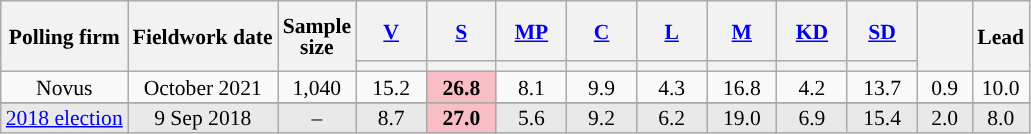<table class="wikitable sortable" style="text-align:center;font-size:90%;line-height:14px;">
<tr style="height:40px;">
<th rowspan="2">Polling firm</th>
<th rowspan="2">Fieldwork date</th>
<th rowspan="2">Sample<br>size</th>
<th class="sortable" style="width:40px;"><a href='#'>V</a></th>
<th class="sortable" style="width:40px;"><a href='#'>S</a></th>
<th class="sortable" style="width:40px;"><a href='#'>MP</a></th>
<th class="sortable" style="width:40px;"><a href='#'>C</a></th>
<th class="sortable" style="width:40px;"><a href='#'>L</a></th>
<th class="sortable" style="width:40px;"><a href='#'>M</a></th>
<th class="sortable" style="width:40px;"><a href='#'>KD</a></th>
<th class="sortable" style="width:40px;"><a href='#'>SD</a></th>
<th class="sortable" style="width:30px;" rowspan="2"></th>
<th style="width:30px;" rowspan="2">Lead</th>
</tr>
<tr>
<th style="background:"></th>
<th style="background:"></th>
<th style="background:"></th>
<th style="background:"></th>
<th style="background:"></th>
<th style="background:"></th>
<th style="background:"></th>
<th style="background:"></th>
</tr>
<tr>
<td>Novus</td>
<td>October 2021</td>
<td>1,040</td>
<td>15.2</td>
<td style="background:#F9BDC5;"><strong>26.8</strong></td>
<td>8.1</td>
<td>9.9</td>
<td>4.3</td>
<td>16.8</td>
<td>4.2</td>
<td>13.7</td>
<td>0.9</td>
<td style="background:">10.0</td>
</tr>
<tr>
</tr>
<tr style="background:#E9E9E9;">
<td><a href='#'>2018 election</a></td>
<td data-sort-value="2018-09-09">9 Sep 2018</td>
<td>–</td>
<td>8.7</td>
<td style="background:#F9BDC5;"><strong>27.0</strong></td>
<td>5.6</td>
<td>9.2</td>
<td>6.2</td>
<td>19.0</td>
<td>6.9</td>
<td>15.4</td>
<td>2.0</td>
<td style="background:">8.0</td>
</tr>
</table>
